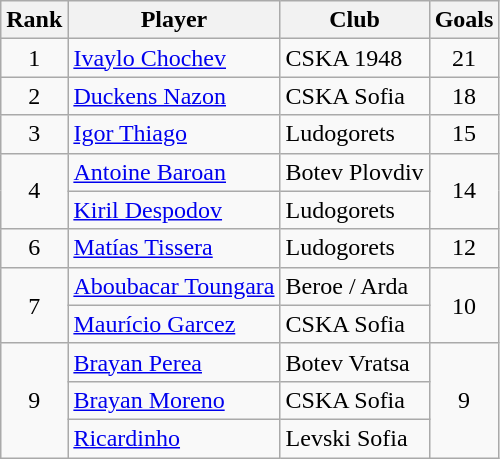<table class="wikitable" style="text-align:center">
<tr>
<th>Rank</th>
<th>Player</th>
<th>Club</th>
<th>Goals</th>
</tr>
<tr>
<td>1</td>
<td align="left"> <a href='#'>Ivaylo Chochev</a></td>
<td align="left">CSKA 1948</td>
<td>21</td>
</tr>
<tr>
<td>2</td>
<td align="left"> <a href='#'>Duckens Nazon</a></td>
<td align="left">CSKA Sofia</td>
<td>18</td>
</tr>
<tr>
<td>3</td>
<td align="left"> <a href='#'>Igor Thiago</a></td>
<td align="left">Ludogorets</td>
<td>15</td>
</tr>
<tr>
<td rowspan=2>4</td>
<td align="left"> <a href='#'>Antoine Baroan</a></td>
<td align="left">Botev Plovdiv</td>
<td rowspan=2>14</td>
</tr>
<tr>
<td align="left"> <a href='#'>Kiril Despodov</a></td>
<td align="left">Ludogorets</td>
</tr>
<tr>
<td>6</td>
<td align="left"> <a href='#'>Matías Tissera</a></td>
<td align="left">Ludogorets</td>
<td>12</td>
</tr>
<tr>
<td rowspan=2>7</td>
<td align="left"> <a href='#'>Aboubacar Toungara</a></td>
<td align="left">Beroe / Arda</td>
<td rowspan=2>10</td>
</tr>
<tr>
<td align="left"> <a href='#'>Maurício Garcez</a></td>
<td align="left">CSKA Sofia</td>
</tr>
<tr>
<td rowspan=3>9</td>
<td align="left"> <a href='#'>Brayan Perea</a></td>
<td align="left">Botev Vratsa</td>
<td rowspan=3>9</td>
</tr>
<tr>
<td align="left"> <a href='#'>Brayan Moreno</a></td>
<td align="left">CSKA Sofia</td>
</tr>
<tr>
<td align="left"> <a href='#'>Ricardinho</a></td>
<td align="left">Levski Sofia</td>
</tr>
</table>
